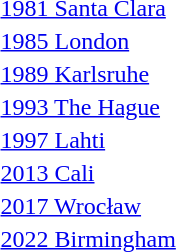<table>
<tr>
<td><a href='#'>1981 Santa Clara</a></td>
<td></td>
<td></td>
<td></td>
</tr>
<tr>
<td><a href='#'>1985 London</a></td>
<td></td>
<td></td>
<td></td>
</tr>
<tr>
<td><a href='#'>1989 Karlsruhe</a></td>
<td></td>
<td></td>
<td></td>
</tr>
<tr>
<td><a href='#'>1993 The Hague</a></td>
<td></td>
<td></td>
<td></td>
</tr>
<tr>
<td><a href='#'>1997 Lahti</a></td>
<td></td>
<td></td>
<td></td>
</tr>
<tr>
<td><a href='#'>2013 Cali</a></td>
<td></td>
<td></td>
<td></td>
</tr>
<tr>
<td><a href='#'>2017 Wrocław</a></td>
<td></td>
<td></td>
<td></td>
</tr>
<tr>
<td><a href='#'>2022 Birmingham</a></td>
<td></td>
<td></td>
<td></td>
</tr>
</table>
